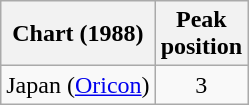<table class="wikitable sortable plainrowheaders">
<tr>
<th scope="col">Chart (1988)</th>
<th scope="col">Peak<br>position</th>
</tr>
<tr>
<td>Japan (<a href='#'>Oricon</a>)</td>
<td style="text-align:center;">3</td>
</tr>
</table>
